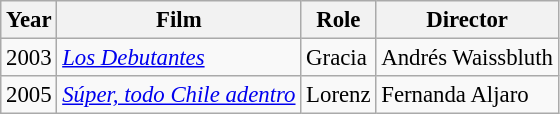<table class="wikitable" style="font-size: 95%;">
<tr>
<th>Year</th>
<th>Film</th>
<th>Role</th>
<th>Director</th>
</tr>
<tr>
<td>2003</td>
<td><em><a href='#'>Los Debutantes</a></em></td>
<td>Gracia</td>
<td>Andrés Waissbluth</td>
</tr>
<tr>
<td>2005</td>
<td><em><a href='#'>Súper, todo Chile adentro</a></em></td>
<td>Lorenz</td>
<td>Fernanda Aljaro</td>
</tr>
</table>
